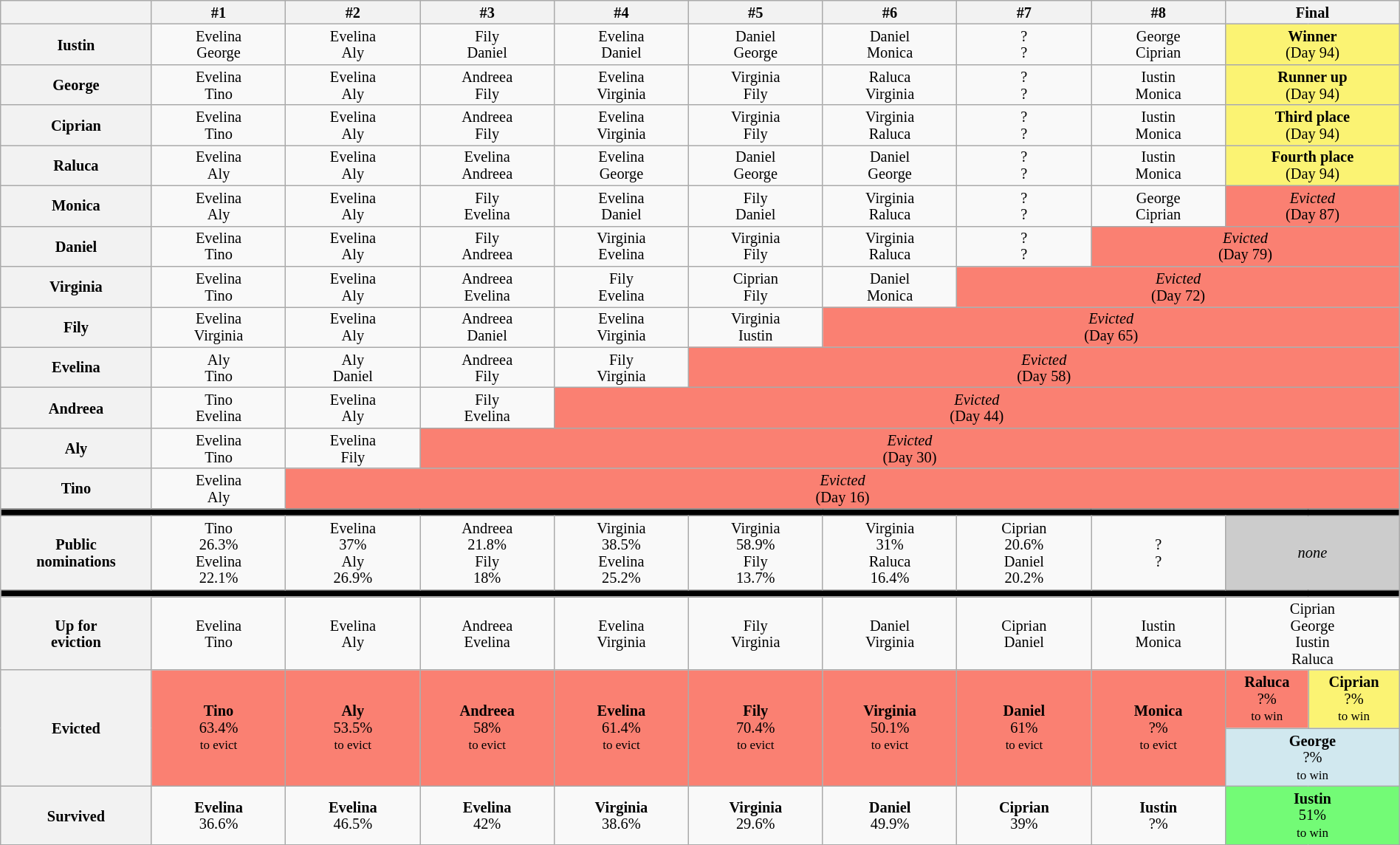<table class="wikitable" style="width:100%; text-align:center; font-size:85%; line-height:15px;">
<tr>
<th style="width: 5%;"></th>
<th style="width: 5%;">#1</th>
<th style="width: 5%;">#2</th>
<th style="width: 5%;">#3</th>
<th style="width: 5%;">#4</th>
<th style="width: 5%;">#5</th>
<th style="width: 5%;">#6</th>
<th style="width: 5%;">#7</th>
<th style="width: 5%;">#8</th>
<th style="width: 5%" colspan="2">Final</th>
</tr>
<tr>
<th>Iustin</th>
<td>Evelina<br>George</td>
<td>Evelina<br>Aly</td>
<td>Fily<br>Daniel</td>
<td>Evelina<br>Daniel</td>
<td>Daniel<br>George</td>
<td>Daniel<br>Monica</td>
<td>?<br>?</td>
<td>George<br>Ciprian</td>
<td colspan="2" style="background:#FBF373"><strong>Winner</strong><br>(Day 94)</td>
</tr>
<tr>
<th>George</th>
<td>Evelina<br>Tino</td>
<td>Evelina<br>Aly</td>
<td>Andreea<br>Fily</td>
<td>Evelina<br>Virginia</td>
<td>Virginia <br>Fily</td>
<td>Raluca <br>Virginia</td>
<td>?<br>?</td>
<td>Iustin<br>Monica</td>
<td style="background:#FBF373" colspan=2><strong>Runner up</strong><br>(Day 94)</td>
</tr>
<tr>
<th>Ciprian</th>
<td>Evelina<br>Tino</td>
<td>Evelina<br>Aly</td>
<td>Andreea<br>Fily</td>
<td>Evelina<br>Virginia</td>
<td>Virginia <br>Fily</td>
<td>Virginia<br>Raluca</td>
<td>?<br>?</td>
<td>Iustin<br>Monica</td>
<td style="background:#FBF373" colspan=2><strong>Third place</strong><br>(Day 94)</td>
</tr>
<tr>
<th>Raluca</th>
<td>Evelina<br>Aly</td>
<td>Evelina<br>Aly</td>
<td>Evelina<br>Andreea</td>
<td>Evelina<br>George</td>
<td>Daniel<br>George</td>
<td>Daniel<br>George</td>
<td>?<br>?</td>
<td>Iustin<br>Monica</td>
<td colspan="2" style="background:#FBF373"><strong>Fourth place</strong><br>(Day 94)</td>
</tr>
<tr>
<th>Monica</th>
<td>Evelina<br>Aly</td>
<td>Evelina<br>Aly</td>
<td>Fily<br>Evelina</td>
<td>Evelina<br>Daniel</td>
<td>Fily <br>Daniel</td>
<td>Virginia <br>Raluca</td>
<td>?<br>?</td>
<td>George<br>Ciprian</td>
<td style="background:#fa8072;" colspan="2"><em>Evicted</em><br>(Day 87)</td>
</tr>
<tr>
<th>Daniel</th>
<td>Evelina<br>Tino</td>
<td>Evelina<br>Aly</td>
<td>Fily<br>Andreea</td>
<td>Virginia <br>Evelina</td>
<td>Virginia <br>Fily</td>
<td>Virginia<br>Raluca</td>
<td>?<br>?</td>
<td style="background:#fa8072;" colspan="3"><em>Evicted</em><br>(Day 79)</td>
</tr>
<tr>
<th>Virginia</th>
<td>Evelina<br>Tino</td>
<td>Evelina<br>Aly</td>
<td>Andreea<br>Evelina</td>
<td>Fily<br>Evelina</td>
<td>Ciprian <br>Fily</td>
<td>Daniel<br>Monica</td>
<td colspan="4" style="background:#fa8072;"><em>Evicted</em><br>(Day 72)</td>
</tr>
<tr>
<th>Fily</th>
<td>Evelina<br>Virginia</td>
<td>Evelina<br>Aly</td>
<td>Andreea<br>Daniel</td>
<td>Evelina<br>Virginia</td>
<td>Virginia <br>Iustin</td>
<td colspan="5" style="background:#fa8072;"><em>Evicted</em><br>(Day 65)</td>
</tr>
<tr>
<th>Evelina</th>
<td>Aly<br>Tino</td>
<td>Aly<br>Daniel</td>
<td>Andreea<br>Fily</td>
<td>Fily<br>Virginia</td>
<td colspan="6" style="background:#fa8072;"><em>Evicted</em><br>(Day 58)</td>
</tr>
<tr>
<th>Andreea</th>
<td>Tino<br>Evelina</td>
<td>Evelina<br>Aly</td>
<td>Fily<br>Evelina</td>
<td colspan="7" style="background:#fa8072;"><em>Evicted</em><br>(Day 44)</td>
</tr>
<tr>
<th>Aly</th>
<td>Evelina<br>Tino</td>
<td>Evelina<br>Fily</td>
<td colspan="8" style="background:#fa8072;"><em>Evicted</em><br>(Day 30)</td>
</tr>
<tr>
<th>Tino</th>
<td>Evelina<br>Aly</td>
<td colspan="9" style="background:#fa8072;"><em>Evicted</em><br>(Day 16)</td>
</tr>
<tr>
<td style="background:black;" colspan="11"></td>
</tr>
<tr>
<th>Public<br>nominations</th>
<td>Tino<br>26.3%<br>Evelina<br>22.1%</td>
<td>Evelina<br>37%<br>Aly<br>26.9%</td>
<td>Andreea<br>21.8%<br>Fily<br>18%</td>
<td>Virginia<br>38.5%<br>Evelina<br>25.2%</td>
<td>Virginia<br>58.9%<br>Fily<br>13.7%</td>
<td>Virginia<br>31%<br>Raluca<br>16.4%</td>
<td>Ciprian<br>20.6%<br>Daniel<br>20.2%</td>
<td>?<br>?</td>
<td colspan=2 style="background:#ccc"><em>none</em></td>
</tr>
<tr>
<td style="background:black;" colspan="11"></td>
</tr>
<tr>
<th>Up for<br>eviction</th>
<td>Evelina<br>Tino</td>
<td>Evelina<br>Aly</td>
<td>Andreea<br>Evelina</td>
<td>Evelina<br>Virginia</td>
<td>Fily<br>Virginia</td>
<td>Daniel<br>Virginia</td>
<td>Ciprian<br>Daniel</td>
<td>Iustin<br>Monica</td>
<td colspan=2>Ciprian<br>George<br>Iustin<br>Raluca</td>
</tr>
<tr>
<th rowspan=2>Evicted</th>
<td style="background:#fa8072;" rowspan=2><strong>Tino</strong><br>63.4%<br><small>to evict</small></td>
<td style="background:#fa8072;" rowspan=2><strong>Aly</strong><br>53.5%<br><small>to evict</small></td>
<td style="background:#fa8072;" rowspan=2><strong>Andreea</strong><br>58%<br><small>to evict</small></td>
<td style="background:#fa8072;" rowspan=2><strong>Evelina</strong><br>61.4%<br><small>to evict</small></td>
<td style="background:#fa8072;" rowspan=2><strong>Fily</strong><br>70.4%<br><small>to evict</small></td>
<td style="background:#fa8072;" rowspan=2><strong>Virginia</strong><br>50.1%<br><small>to evict</small></td>
<td style="background:#fa8072;" rowspan=2><strong>Daniel</strong><br>61%<br><small>to evict</small></td>
<td style="background:#fa8072;" rowspan=2><strong>Monica</strong><br>?%<br><small>to evict</small></td>
<td style="background:#FA8072"><strong>Raluca</strong><br> ?%<br><small>to win</small></td>
<td style="background:#FBF373"><strong>Ciprian</strong><br> ?%<br><small>to win</small></td>
</tr>
<tr>
<td colspan=2 style="background:#D1E8EF"><strong>George</strong><br> ?%<br><small>to win</small></td>
</tr>
<tr>
<th>Survived</th>
<td><strong>Evelina</strong><br>36.6%</td>
<td><strong>Evelina</strong><br>46.5%</td>
<td><strong>Evelina</strong><br>42%</td>
<td><strong>Virginia</strong><br>38.6%</td>
<td><strong>Virginia</strong><br>29.6%</td>
<td><strong>Daniel</strong><br>49.9%</td>
<td><strong>Ciprian</strong><br>39%</td>
<td><strong>Iustin</strong><br>?%</td>
<td colspan=2 style="background:#73FB76"><strong>Iustin</strong><br>51%<br><small>to win</small></td>
</tr>
</table>
